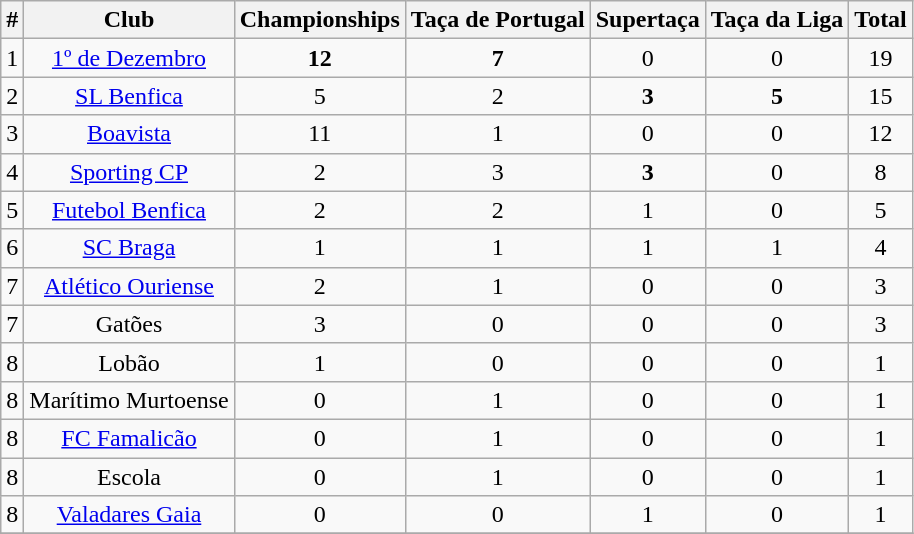<table class="wikitable sortable" style="text-align:center;">
<tr>
<th>#</th>
<th>Club</th>
<th>Championships</th>
<th>Taça de Portugal</th>
<th>Supertaça</th>
<th>Taça da Liga</th>
<th>Total</th>
</tr>
<tr>
<td>1</td>
<td><a href='#'>1º de Dezembro</a></td>
<td><strong>12</strong></td>
<td><strong>7</strong></td>
<td>0</td>
<td>0</td>
<td>19</td>
</tr>
<tr>
<td>2</td>
<td><a href='#'>SL Benfica</a></td>
<td>5</td>
<td>2</td>
<td><strong>3</strong></td>
<td><strong>5</strong></td>
<td>15</td>
</tr>
<tr>
<td>3</td>
<td><a href='#'>Boavista</a></td>
<td>11</td>
<td>1</td>
<td>0</td>
<td>0</td>
<td>12</td>
</tr>
<tr>
<td>4</td>
<td><a href='#'>Sporting CP</a></td>
<td>2</td>
<td>3</td>
<td><strong>3</strong></td>
<td>0</td>
<td>8</td>
</tr>
<tr>
<td>5</td>
<td><a href='#'>Futebol Benfica</a></td>
<td>2</td>
<td>2</td>
<td>1</td>
<td>0</td>
<td>5</td>
</tr>
<tr>
<td>6</td>
<td><a href='#'>SC Braga</a></td>
<td>1</td>
<td>1</td>
<td>1</td>
<td>1</td>
<td>4</td>
</tr>
<tr>
<td>7</td>
<td><a href='#'>Atlético Ouriense</a></td>
<td>2</td>
<td>1</td>
<td>0</td>
<td>0</td>
<td>3</td>
</tr>
<tr>
<td>7</td>
<td>Gatões</td>
<td>3</td>
<td>0</td>
<td>0</td>
<td>0</td>
<td>3</td>
</tr>
<tr>
<td>8</td>
<td>Lobão</td>
<td>1</td>
<td>0</td>
<td>0</td>
<td>0</td>
<td>1</td>
</tr>
<tr>
<td>8</td>
<td>Marítimo Murtoense</td>
<td>0</td>
<td>1</td>
<td>0</td>
<td>0</td>
<td>1</td>
</tr>
<tr>
<td>8</td>
<td><a href='#'>FC Famalicão</a></td>
<td>0</td>
<td>1</td>
<td>0</td>
<td>0</td>
<td>1</td>
</tr>
<tr>
<td>8</td>
<td>Escola</td>
<td>0</td>
<td>1</td>
<td>0</td>
<td>0</td>
<td>1</td>
</tr>
<tr>
<td>8</td>
<td><a href='#'>Valadares Gaia</a></td>
<td>0</td>
<td>0</td>
<td>1</td>
<td>0</td>
<td>1</td>
</tr>
<tr>
</tr>
</table>
